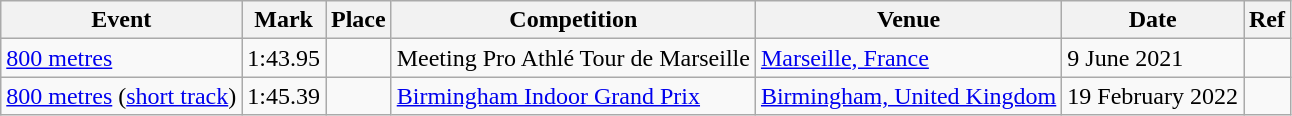<table class="wikitable">
<tr>
<th>Event</th>
<th>Mark</th>
<th>Place</th>
<th>Competition</th>
<th>Venue</th>
<th>Date</th>
<th>Ref</th>
</tr>
<tr>
<td><a href='#'>800 metres</a></td>
<td>1:43.95</td>
<td style="text-align:center;"></td>
<td>Meeting Pro Athlé Tour de Marseille</td>
<td><a href='#'>Marseille, France</a></td>
<td>9 June 2021</td>
<td></td>
</tr>
<tr>
<td><a href='#'>800 metres</a> (<a href='#'>short track</a>)</td>
<td>1:45.39</td>
<td style="text-align:center;"></td>
<td><a href='#'>Birmingham Indoor Grand Prix</a></td>
<td><a href='#'>Birmingham, United Kingdom</a></td>
<td>19 February 2022</td>
<td></td>
</tr>
</table>
